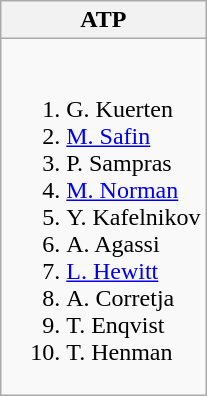<table class="wikitable">
<tr>
<th>ATP</th>
</tr>
<tr style="vertical-align: top;">
<td style="white-space: nowrap;"><br><ol><li> G. Kuerten</li><li> <a href='#'>M. Safin</a></li><li> P. Sampras</li><li> <a href='#'>M. Norman</a></li><li> Y. Kafelnikov</li><li> A. Agassi</li><li> <a href='#'>L. Hewitt</a></li><li> A. Corretja</li><li> T. Enqvist</li><li> T. Henman</li></ol></td>
</tr>
</table>
